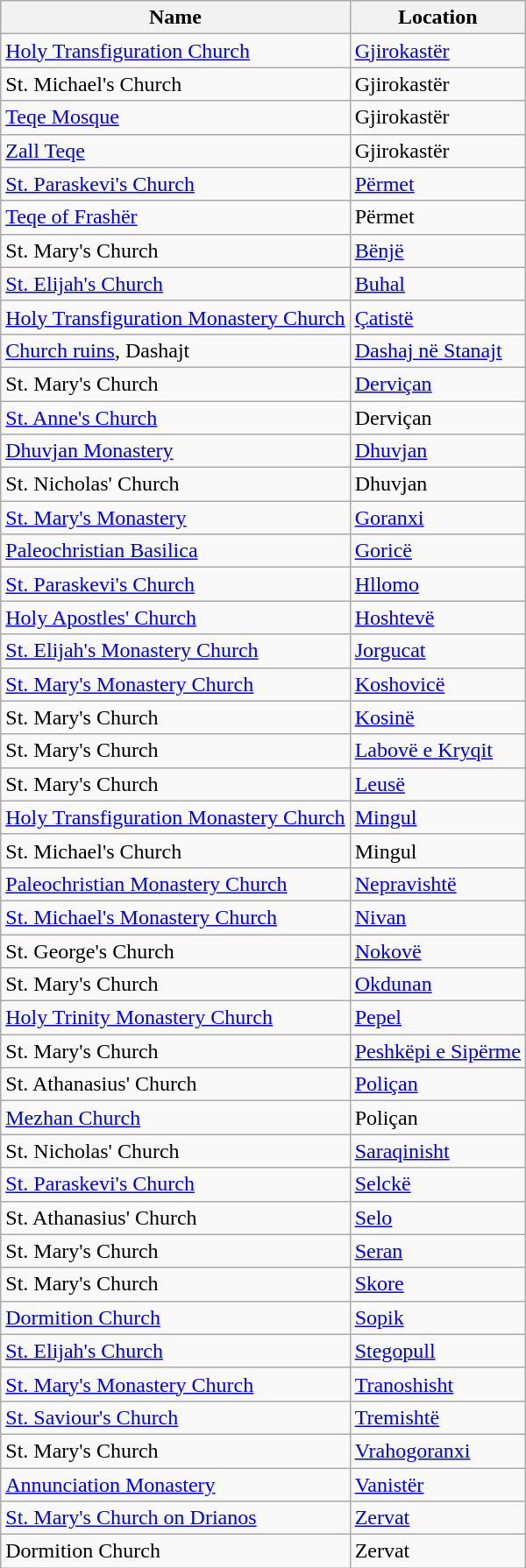<table class="wikitable">
<tr>
<th>Name</th>
<th>Location</th>
</tr>
<tr>
<td><a href='#'>Holy Transfiguration Church</a></td>
<td><a href='#'>Gjirokastër</a></td>
</tr>
<tr>
<td>St. Michael's Church</td>
<td>Gjirokastër</td>
</tr>
<tr>
<td><a href='#'>Teqe Mosque</a></td>
<td>Gjirokastër</td>
</tr>
<tr>
<td><a href='#'>Zall Teqe</a></td>
<td>Gjirokastër</td>
</tr>
<tr>
<td><a href='#'>St. Paraskevi's Church</a></td>
<td><a href='#'>Përmet</a></td>
</tr>
<tr>
<td><a href='#'>Teqe of Frashër</a></td>
<td>Përmet</td>
</tr>
<tr>
<td>St. Mary's Church</td>
<td><a href='#'>Bënjë</a></td>
</tr>
<tr>
<td><a href='#'>St. Elijah's Church</a></td>
<td><a href='#'>Buhal</a></td>
</tr>
<tr>
<td><a href='#'>Holy Transfiguration Monastery Church</a></td>
<td><a href='#'>Çatistë</a></td>
</tr>
<tr>
<td><a href='#'>Church ruins</a>, Dashajt</td>
<td><a href='#'>Dashaj në Stanajt</a></td>
</tr>
<tr>
<td>St. Mary's Church</td>
<td><a href='#'>Derviçan</a></td>
</tr>
<tr>
<td><a href='#'>St. Anne's Church</a></td>
<td>Derviçan</td>
</tr>
<tr>
<td><a href='#'>Dhuvjan Monastery</a></td>
<td><a href='#'>Dhuvjan</a></td>
</tr>
<tr>
<td>St. Nicholas' Church</td>
<td>Dhuvjan</td>
</tr>
<tr>
<td><a href='#'>St. Mary's Monastery</a></td>
<td><a href='#'>Goranxi</a></td>
</tr>
<tr>
<td><a href='#'>Paleochristian Basilica</a></td>
<td><a href='#'>Goricë</a></td>
</tr>
<tr>
<td><a href='#'>St. Paraskevi's Church</a></td>
<td><a href='#'>Hllomo</a></td>
</tr>
<tr>
<td><a href='#'>Holy Apostles' Church</a></td>
<td><a href='#'>Hoshtevë</a></td>
</tr>
<tr>
<td><a href='#'>St. Elijah's Monastery Church</a></td>
<td><a href='#'>Jorgucat</a></td>
</tr>
<tr>
<td><a href='#'>St. Mary's Monastery Church</a></td>
<td><a href='#'>Koshovicë</a></td>
</tr>
<tr>
<td>St. Mary's Church</td>
<td><a href='#'>Kosinë</a></td>
</tr>
<tr>
<td>St. Mary's Church</td>
<td><a href='#'>Labovë e Kryqit</a></td>
</tr>
<tr>
<td>St. Mary's Church</td>
<td><a href='#'>Leusë</a></td>
</tr>
<tr>
<td><a href='#'>Holy Transfiguration Monastery Church</a></td>
<td><a href='#'>Mingul</a></td>
</tr>
<tr>
<td>St. Michael's Church</td>
<td>Mingul</td>
</tr>
<tr>
<td><a href='#'>Paleochristian Monastery Church</a></td>
<td><a href='#'>Nepravishtë</a></td>
</tr>
<tr>
<td><a href='#'>St. Michael's Monastery Church</a></td>
<td><a href='#'>Nivan</a></td>
</tr>
<tr>
<td>St. George's Church</td>
<td><a href='#'>Nokovë</a></td>
</tr>
<tr>
<td>St. Mary's Church</td>
<td><a href='#'>Okdunan</a></td>
</tr>
<tr>
<td><a href='#'>Holy Trinity Monastery Church</a></td>
<td><a href='#'>Pepel</a></td>
</tr>
<tr>
<td>St. Mary's Church</td>
<td><a href='#'>Peshkëpi e Sipërme</a></td>
</tr>
<tr>
<td>St. Athanasius' Church</td>
<td><a href='#'>Poliçan</a></td>
</tr>
<tr>
<td><a href='#'>Mezhan Church</a></td>
<td>Poliçan</td>
</tr>
<tr>
<td>St. Nicholas' Church</td>
<td><a href='#'>Saraqinisht</a></td>
</tr>
<tr>
<td><a href='#'>St. Paraskevi's Church</a></td>
<td><a href='#'>Selckë</a></td>
</tr>
<tr>
<td>St. Athanasius' Church</td>
<td><a href='#'>Selo</a></td>
</tr>
<tr>
<td>St. Mary's Church</td>
<td><a href='#'>Seran</a></td>
</tr>
<tr>
<td>St. Mary's Church</td>
<td><a href='#'>Skore</a></td>
</tr>
<tr>
<td><a href='#'>Dormition Church</a></td>
<td><a href='#'>Sopik</a></td>
</tr>
<tr>
<td><a href='#'>St. Elijah's Church</a></td>
<td><a href='#'>Stegopull</a></td>
</tr>
<tr>
<td><a href='#'>St. Mary's Monastery Church</a></td>
<td><a href='#'>Tranoshisht</a></td>
</tr>
<tr>
<td><a href='#'>St. Saviour's Church</a></td>
<td><a href='#'>Tremishtë</a></td>
</tr>
<tr>
<td>St. Mary's Church</td>
<td><a href='#'>Vrahogoranxi</a></td>
</tr>
<tr>
<td><a href='#'>Annunciation Monastery</a></td>
<td><a href='#'>Vanistër</a></td>
</tr>
<tr>
<td><a href='#'>St. Mary's Church on Drianos</a></td>
<td><a href='#'>Zervat</a></td>
</tr>
<tr>
<td>Dormition Church</td>
<td>Zervat</td>
</tr>
</table>
